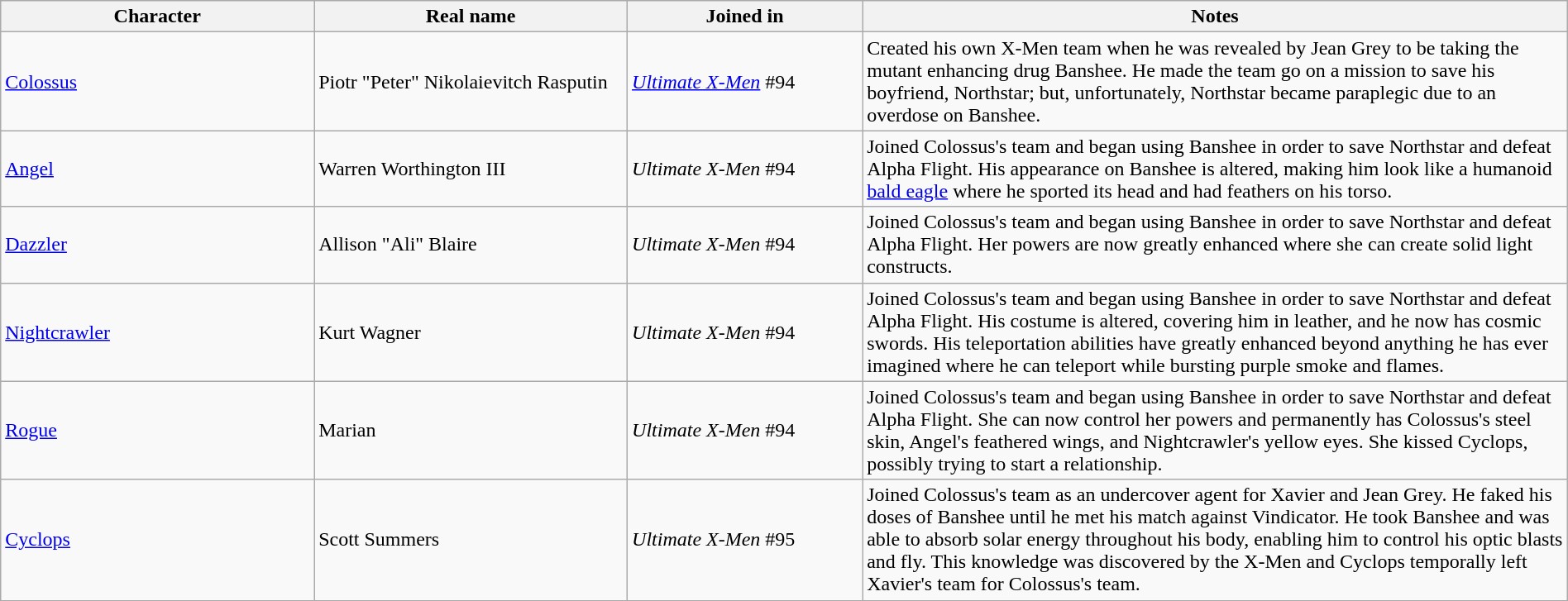<table class="wikitable" width=100%>
<tr>
<th width=20%>Character</th>
<th width=20%>Real name</th>
<th width=15%>Joined in</th>
<th width=45%>Notes</th>
</tr>
<tr>
<td><a href='#'>Colossus</a></td>
<td>Piotr "Peter" Nikolaievitch Rasputin</td>
<td><em><a href='#'>Ultimate X-Men</a></em> #94</td>
<td>Created his own X-Men team when he was revealed by Jean Grey to be taking the mutant enhancing drug Banshee. He made the team go on a mission to save his boyfriend, Northstar; but, unfortunately, Northstar became paraplegic due to an overdose on Banshee.</td>
</tr>
<tr>
<td><a href='#'>Angel</a></td>
<td>Warren Worthington III</td>
<td><em>Ultimate X-Men</em> #94</td>
<td>Joined Colossus's team and began using Banshee in order to save Northstar and defeat Alpha Flight. His appearance on Banshee is altered, making him look like a humanoid <a href='#'>bald eagle</a> where he sported its head and had feathers on his torso.</td>
</tr>
<tr>
<td><a href='#'>Dazzler</a></td>
<td>Allison "Ali" Blaire</td>
<td><em>Ultimate X-Men</em> #94</td>
<td>Joined Colossus's team and began using Banshee in order to save Northstar and defeat Alpha Flight. Her powers are now greatly enhanced where she can create solid light constructs.</td>
</tr>
<tr>
<td><a href='#'>Nightcrawler</a></td>
<td>Kurt Wagner</td>
<td><em>Ultimate X-Men</em> #94</td>
<td>Joined Colossus's team and began using Banshee in order to save Northstar and defeat Alpha Flight. His costume is altered, covering him in leather, and he now has cosmic swords. His teleportation abilities have greatly enhanced beyond anything he has ever imagined where he can teleport while bursting purple smoke and flames.</td>
</tr>
<tr>
<td><a href='#'>Rogue</a></td>
<td>Marian</td>
<td><em>Ultimate X-Men</em> #94</td>
<td>Joined Colossus's team and began using Banshee in order to save Northstar and defeat Alpha Flight. She can now control her powers and permanently has Colossus's steel skin, Angel's feathered wings, and Nightcrawler's yellow eyes. She kissed Cyclops, possibly trying to start a relationship.</td>
</tr>
<tr>
<td><a href='#'>Cyclops</a></td>
<td>Scott Summers</td>
<td><em>Ultimate X-Men</em> #95</td>
<td>Joined Colossus's team as an undercover agent for Xavier and Jean Grey. He faked his doses of Banshee until he met his match against Vindicator. He took Banshee and was able to absorb solar energy throughout his body, enabling him to control his optic blasts and fly. This knowledge was discovered by the X-Men and Cyclops temporally left Xavier's team for Colossus's team.</td>
</tr>
</table>
